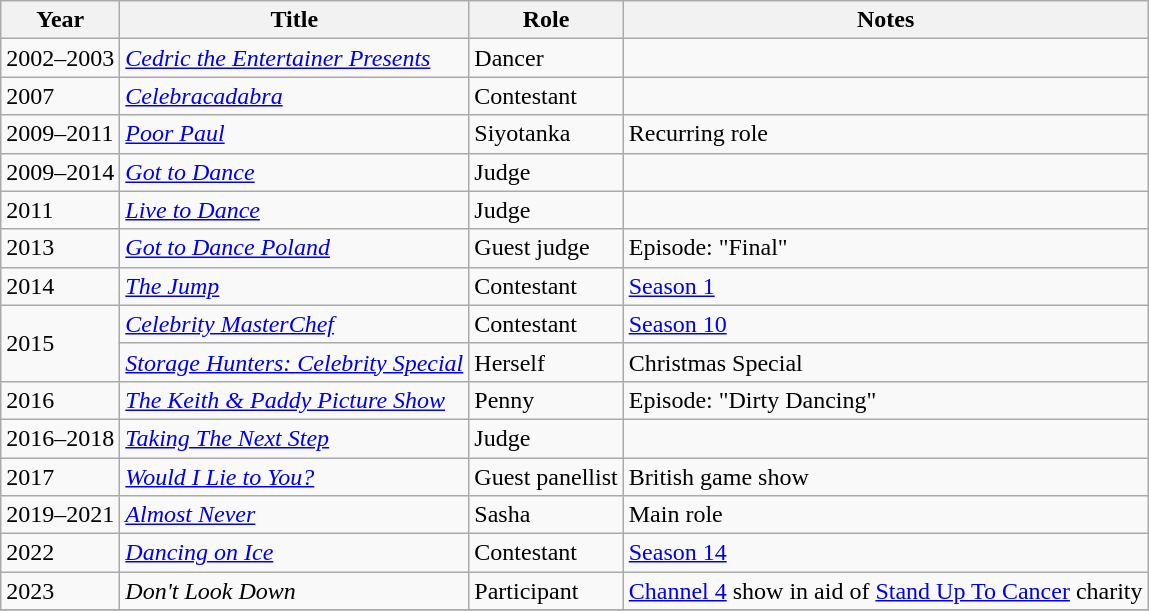<table class="wikitable">
<tr>
<th>Year</th>
<th>Title</th>
<th>Role</th>
<th>Notes</th>
</tr>
<tr>
<td>2002–2003</td>
<td><em><a href='#'>Cedric the Entertainer Presents</a></em></td>
<td>Dancer</td>
<td></td>
</tr>
<tr>
<td>2007</td>
<td><em><a href='#'>Celebracadabra</a></em></td>
<td>Contestant</td>
<td></td>
</tr>
<tr>
<td>2009–2011</td>
<td><em><a href='#'>Poor Paul</a></em></td>
<td>Siyotanka</td>
<td>Recurring role</td>
</tr>
<tr>
<td>2009–2014</td>
<td><em><a href='#'>Got to Dance</a></em></td>
<td>Judge</td>
<td></td>
</tr>
<tr>
<td>2011</td>
<td><em><a href='#'>Live to Dance</a></em></td>
<td>Judge</td>
<td></td>
</tr>
<tr>
<td>2013</td>
<td><em><a href='#'>Got to Dance Poland</a></em></td>
<td>Guest judge</td>
<td>Episode: "Final"</td>
</tr>
<tr>
<td>2014</td>
<td><em><a href='#'>The Jump</a></em></td>
<td>Contestant</td>
<td><a href='#'>Season 1</a></td>
</tr>
<tr>
<td rowspan="2">2015</td>
<td><em><a href='#'>Celebrity MasterChef</a></em></td>
<td>Contestant</td>
<td><a href='#'>Season 10</a></td>
</tr>
<tr>
<td><em><a href='#'>Storage Hunters: Celebrity Special</a></em></td>
<td>Herself</td>
<td>Christmas Special</td>
</tr>
<tr>
<td>2016</td>
<td><em><a href='#'>The Keith & Paddy Picture Show</a></em></td>
<td>Penny</td>
<td>Episode: "Dirty Dancing"</td>
</tr>
<tr>
<td>2016–2018</td>
<td><em><a href='#'>Taking The Next Step</a></em></td>
<td>Judge</td>
</tr>
<tr>
<td>2017</td>
<td><em><a href='#'>Would I Lie to You?</a></em></td>
<td>Guest panellist</td>
<td>British game show</td>
</tr>
<tr>
<td>2019–2021</td>
<td><em><a href='#'>Almost Never</a></em></td>
<td>Sasha</td>
<td>Main role</td>
</tr>
<tr>
<td>2022</td>
<td><em><a href='#'>Dancing on Ice</a></em></td>
<td>Contestant</td>
<td><a href='#'>Season 14</a></td>
</tr>
<tr>
<td>2023</td>
<td><em>Don't Look Down</em></td>
<td>Participant</td>
<td><a href='#'>Channel 4</a> show in aid of <a href='#'>Stand Up To Cancer</a> charity</td>
</tr>
<tr>
</tr>
</table>
